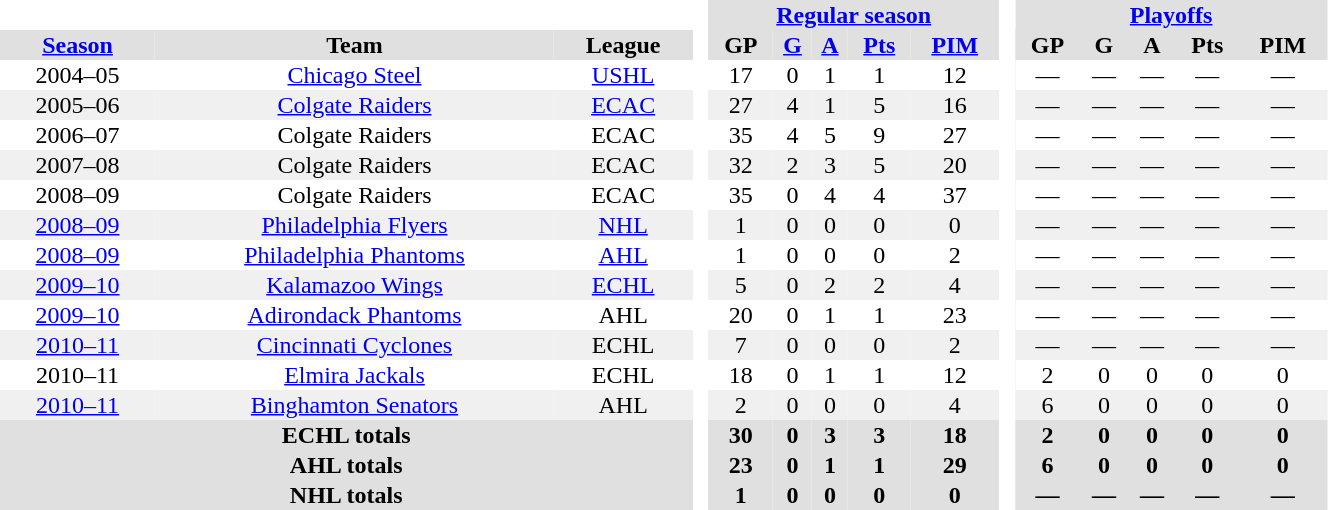<table BORDER="0" CELLPADDING="1" CELLSPACING="0" width="70%" style="text-align:center">
<tr bgcolor="#e0e0e0">
<th colspan="3" bgcolor="#ffffff"> </th>
<th rowspan="99" bgcolor="#ffffff"> </th>
<th colspan="5"><a href='#'>Regular season</a></th>
<th rowspan="99" bgcolor="#ffffff"> </th>
<th colspan="5"><a href='#'>Playoffs</a></th>
</tr>
<tr ALIGN="center" bgcolor="#e0e0e0">
<th><a href='#'>Season</a></th>
<th>Team</th>
<th>League</th>
<th>GP</th>
<th><a href='#'>G</a></th>
<th><a href='#'>A</a></th>
<th><a href='#'>Pts</a></th>
<th><a href='#'>PIM</a></th>
<th>GP</th>
<th>G</th>
<th>A</th>
<th>Pts</th>
<th>PIM</th>
</tr>
<tr ALIGN="center">
<td>2004–05</td>
<td><a href='#'>Chicago Steel</a></td>
<td><a href='#'>USHL</a></td>
<td>17</td>
<td>0</td>
<td>1</td>
<td>1</td>
<td>12</td>
<td>—</td>
<td>—</td>
<td>—</td>
<td>—</td>
<td>—</td>
</tr>
<tr ALIGN="center" bgcolor="#f0f0f0">
<td>2005–06</td>
<td><a href='#'>Colgate Raiders</a></td>
<td><a href='#'>ECAC</a></td>
<td>27</td>
<td>4</td>
<td>1</td>
<td>5</td>
<td>16</td>
<td>—</td>
<td>—</td>
<td>—</td>
<td>—</td>
<td>—</td>
</tr>
<tr ALIGN="center">
<td>2006–07</td>
<td>Colgate Raiders</td>
<td>ECAC</td>
<td>35</td>
<td>4</td>
<td>5</td>
<td>9</td>
<td>27</td>
<td>—</td>
<td>—</td>
<td>—</td>
<td>—</td>
<td>—</td>
</tr>
<tr ALIGN="center" bgcolor="#f0f0f0">
<td>2007–08</td>
<td>Colgate Raiders</td>
<td>ECAC</td>
<td>32</td>
<td>2</td>
<td>3</td>
<td>5</td>
<td>20</td>
<td>—</td>
<td>—</td>
<td>—</td>
<td>—</td>
<td>—</td>
</tr>
<tr ALIGN="center">
<td>2008–09</td>
<td>Colgate Raiders</td>
<td>ECAC</td>
<td>35</td>
<td>0</td>
<td>4</td>
<td>4</td>
<td>37</td>
<td>—</td>
<td>—</td>
<td>—</td>
<td>—</td>
<td>—</td>
</tr>
<tr ALIGN="center" bgcolor="#f0f0f0">
<td><a href='#'>2008–09</a></td>
<td><a href='#'>Philadelphia Flyers</a></td>
<td><a href='#'>NHL</a></td>
<td>1</td>
<td>0</td>
<td>0</td>
<td>0</td>
<td>0</td>
<td>—</td>
<td>—</td>
<td>—</td>
<td>—</td>
<td>—</td>
</tr>
<tr ALIGN="center">
<td><a href='#'>2008–09</a></td>
<td><a href='#'>Philadelphia Phantoms</a></td>
<td><a href='#'>AHL</a></td>
<td>1</td>
<td>0</td>
<td>0</td>
<td>0</td>
<td>2</td>
<td>—</td>
<td>—</td>
<td>—</td>
<td>—</td>
<td>—</td>
</tr>
<tr ALIGN="center" bgcolor="#f0f0f0">
<td><a href='#'>2009–10</a></td>
<td><a href='#'>Kalamazoo Wings</a></td>
<td><a href='#'>ECHL</a></td>
<td>5</td>
<td>0</td>
<td>2</td>
<td>2</td>
<td>4</td>
<td>—</td>
<td>—</td>
<td>—</td>
<td>—</td>
<td>—</td>
</tr>
<tr ALIGN="center">
<td><a href='#'>2009–10</a></td>
<td><a href='#'>Adirondack Phantoms</a></td>
<td>AHL</td>
<td>20</td>
<td>0</td>
<td>1</td>
<td>1</td>
<td>23</td>
<td>—</td>
<td>—</td>
<td>—</td>
<td>—</td>
<td>—</td>
</tr>
<tr ALIGN="center" bgcolor="#f0f0f0">
<td><a href='#'>2010–11</a></td>
<td><a href='#'>Cincinnati Cyclones</a></td>
<td>ECHL</td>
<td>7</td>
<td>0</td>
<td>0</td>
<td>0</td>
<td>2</td>
<td>—</td>
<td>—</td>
<td>—</td>
<td>—</td>
<td>—</td>
</tr>
<tr ALIGN="center">
<td>2010–11</td>
<td><a href='#'>Elmira Jackals</a></td>
<td>ECHL</td>
<td>18</td>
<td>0</td>
<td>1</td>
<td>1</td>
<td>12</td>
<td>2</td>
<td>0</td>
<td>0</td>
<td>0</td>
<td>0</td>
</tr>
<tr ALIGN="center" bgcolor="#f0f0f0">
<td><a href='#'>2010–11</a></td>
<td><a href='#'>Binghamton Senators</a></td>
<td>AHL</td>
<td>2</td>
<td>0</td>
<td>0</td>
<td>0</td>
<td>4</td>
<td>6</td>
<td>0</td>
<td>0</td>
<td>0</td>
<td>0</td>
</tr>
<tr ALIGN="center" bgcolor="#e0e0e0">
<th colspan="3">ECHL totals</th>
<th>30</th>
<th>0</th>
<th>3</th>
<th>3</th>
<th>18</th>
<th>2</th>
<th>0</th>
<th>0</th>
<th>0</th>
<th>0</th>
</tr>
<tr ALIGN="center" bgcolor="#e0e0e0">
<th colspan="3">AHL totals</th>
<th>23</th>
<th>0</th>
<th>1</th>
<th>1</th>
<th>29</th>
<th>6</th>
<th>0</th>
<th>0</th>
<th>0</th>
<th>0</th>
</tr>
<tr ALIGN="center" bgcolor="#e0e0e0">
<th colspan="3">NHL totals</th>
<th>1</th>
<th>0</th>
<th>0</th>
<th>0</th>
<th>0</th>
<th>—</th>
<th>—</th>
<th>—</th>
<th>—</th>
<th>—</th>
</tr>
</table>
